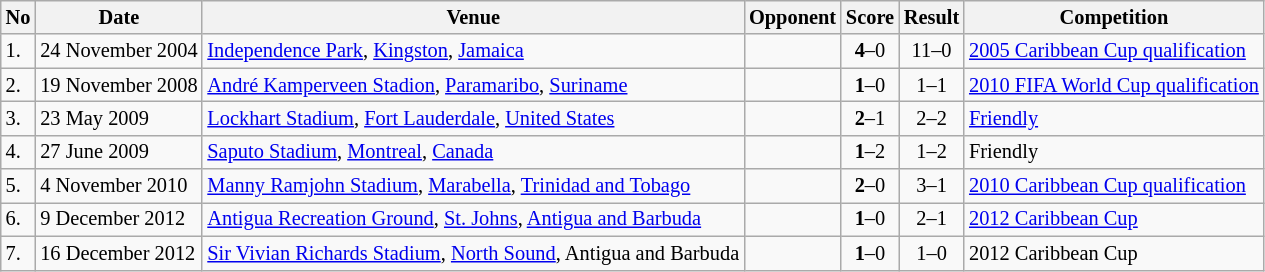<table class="wikitable" style="font-size:85%;">
<tr>
<th>No</th>
<th>Date</th>
<th>Venue</th>
<th>Opponent</th>
<th>Score</th>
<th>Result</th>
<th>Competition</th>
</tr>
<tr>
<td>1.</td>
<td>24 November 2004</td>
<td><a href='#'>Independence Park</a>, <a href='#'>Kingston</a>, <a href='#'>Jamaica</a></td>
<td></td>
<td align=center><strong>4</strong>–0</td>
<td align=center>11–0</td>
<td><a href='#'>2005 Caribbean Cup qualification</a></td>
</tr>
<tr>
<td>2.</td>
<td>19 November 2008</td>
<td><a href='#'>André Kamperveen Stadion</a>, <a href='#'>Paramaribo</a>, <a href='#'>Suriname</a></td>
<td></td>
<td align=center><strong>1</strong>–0</td>
<td align=center>1–1</td>
<td><a href='#'>2010 FIFA World Cup qualification</a></td>
</tr>
<tr>
<td>3.</td>
<td>23 May 2009</td>
<td><a href='#'>Lockhart Stadium</a>, <a href='#'>Fort Lauderdale</a>, <a href='#'>United States</a></td>
<td></td>
<td align=center><strong>2</strong>–1</td>
<td align=center>2–2</td>
<td><a href='#'>Friendly</a></td>
</tr>
<tr>
<td>4.</td>
<td>27 June 2009</td>
<td><a href='#'>Saputo Stadium</a>, <a href='#'>Montreal</a>, <a href='#'>Canada</a></td>
<td></td>
<td align=center><strong>1</strong>–2</td>
<td align=center>1–2</td>
<td>Friendly</td>
</tr>
<tr>
<td>5.</td>
<td>4 November 2010</td>
<td><a href='#'>Manny Ramjohn Stadium</a>, <a href='#'>Marabella</a>, <a href='#'>Trinidad and Tobago</a></td>
<td></td>
<td align=center><strong>2</strong>–0</td>
<td align=center>3–1</td>
<td><a href='#'>2010 Caribbean Cup qualification</a></td>
</tr>
<tr>
<td>6.</td>
<td>9 December 2012</td>
<td><a href='#'>Antigua Recreation Ground</a>, <a href='#'>St. Johns</a>, <a href='#'>Antigua and Barbuda</a></td>
<td></td>
<td align=center><strong>1</strong>–0</td>
<td align=center>2–1</td>
<td><a href='#'>2012 Caribbean Cup</a></td>
</tr>
<tr>
<td>7.</td>
<td>16 December 2012</td>
<td><a href='#'>Sir Vivian Richards Stadium</a>, <a href='#'>North Sound</a>, Antigua and Barbuda</td>
<td></td>
<td align=center><strong>1</strong>–0</td>
<td align=center>1–0</td>
<td>2012 Caribbean Cup</td>
</tr>
</table>
